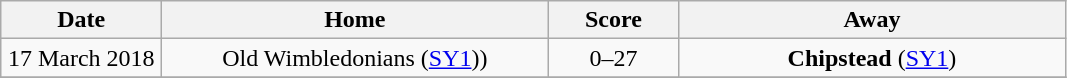<table class="wikitable" style="text-align: center">
<tr>
<th width=100>Date</th>
<th width=250>Home</th>
<th width=80>Score</th>
<th width=250>Away</th>
</tr>
<tr>
<td>17 March 2018</td>
<td>Old Wimbledonians (<a href='#'>SY1</a>))</td>
<td>0–27</td>
<td><strong>Chipstead</strong> (<a href='#'>SY1</a>)</td>
</tr>
<tr>
</tr>
</table>
